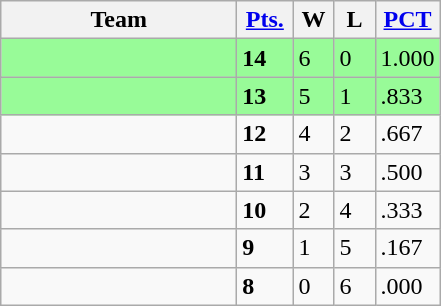<table class=wikitable>
<tr align=center>
<th width=150px>Team</th>
<th width=30px><a href='#'>Pts.</a></th>
<th width=20px>W</th>
<th width=20px>L</th>
<th><a href='#'>PCT</a></th>
</tr>
<tr bgcolor="#98fb98">
<td></td>
<td><strong>14</strong></td>
<td>6</td>
<td>0</td>
<td>1.000</td>
</tr>
<tr bgcolor="#98fb98">
<td></td>
<td><strong>13</strong></td>
<td>5</td>
<td>1</td>
<td>.833</td>
</tr>
<tr>
<td></td>
<td><strong>12</strong></td>
<td>4</td>
<td>2</td>
<td>.667</td>
</tr>
<tr>
<td></td>
<td><strong>11</strong></td>
<td>3</td>
<td>3</td>
<td>.500</td>
</tr>
<tr>
<td></td>
<td><strong>10</strong></td>
<td>2</td>
<td>4</td>
<td>.333</td>
</tr>
<tr>
<td></td>
<td><strong>9</strong></td>
<td>1</td>
<td>5</td>
<td>.167</td>
</tr>
<tr>
<td></td>
<td><strong>8</strong></td>
<td>0</td>
<td>6</td>
<td>.000</td>
</tr>
</table>
